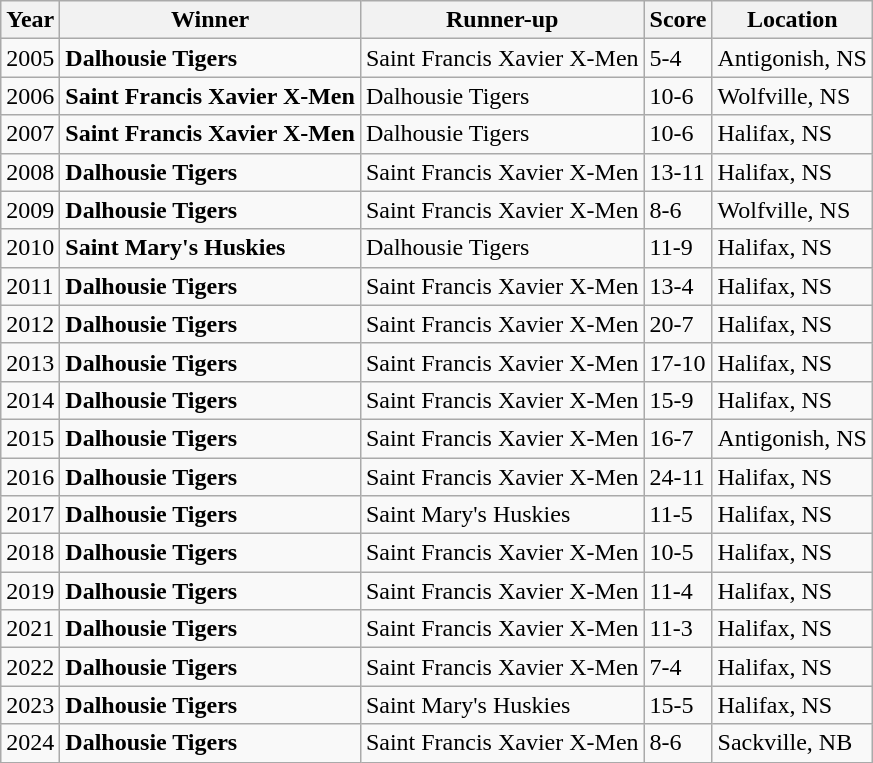<table class="wikitable">
<tr>
<th>Year</th>
<th>Winner</th>
<th>Runner-up</th>
<th>Score</th>
<th>Location</th>
</tr>
<tr>
<td>2005</td>
<td><strong>Dalhousie Tigers</strong></td>
<td>Saint Francis Xavier X-Men</td>
<td>5-4</td>
<td>Antigonish, NS</td>
</tr>
<tr>
<td>2006</td>
<td><strong>Saint Francis Xavier X-Men</strong></td>
<td>Dalhousie Tigers</td>
<td>10-6</td>
<td>Wolfville, NS</td>
</tr>
<tr>
<td>2007</td>
<td><strong>Saint Francis Xavier X-Men</strong></td>
<td>Dalhousie Tigers</td>
<td>10-6</td>
<td>Halifax, NS</td>
</tr>
<tr>
<td>2008</td>
<td><strong>Dalhousie Tigers</strong></td>
<td>Saint Francis Xavier X-Men</td>
<td>13-11</td>
<td>Halifax, NS</td>
</tr>
<tr>
<td>2009</td>
<td><strong>Dalhousie Tigers</strong></td>
<td>Saint Francis Xavier X-Men</td>
<td>8-6</td>
<td>Wolfville, NS</td>
</tr>
<tr>
<td>2010</td>
<td><strong>Saint Mary's Huskies</strong></td>
<td>Dalhousie Tigers</td>
<td>11-9</td>
<td>Halifax, NS</td>
</tr>
<tr>
<td>2011</td>
<td><strong>Dalhousie Tigers</strong></td>
<td>Saint Francis Xavier X-Men</td>
<td>13-4</td>
<td>Halifax, NS</td>
</tr>
<tr>
<td>2012</td>
<td><strong>Dalhousie Tigers</strong></td>
<td>Saint Francis Xavier X-Men</td>
<td>20-7</td>
<td>Halifax, NS</td>
</tr>
<tr>
<td>2013</td>
<td><strong>Dalhousie Tigers</strong></td>
<td>Saint Francis Xavier X-Men</td>
<td>17-10</td>
<td>Halifax, NS</td>
</tr>
<tr>
<td>2014</td>
<td><strong>Dalhousie Tigers</strong></td>
<td>Saint Francis Xavier X-Men</td>
<td>15-9</td>
<td>Halifax, NS</td>
</tr>
<tr>
<td>2015</td>
<td><strong>Dalhousie Tigers</strong></td>
<td>Saint Francis Xavier X-Men</td>
<td>16-7</td>
<td>Antigonish, NS</td>
</tr>
<tr>
<td>2016</td>
<td><strong>Dalhousie Tigers</strong></td>
<td>Saint Francis Xavier X-Men</td>
<td>24-11</td>
<td>Halifax, NS</td>
</tr>
<tr>
<td>2017</td>
<td><strong>Dalhousie Tigers</strong></td>
<td>Saint Mary's Huskies</td>
<td>11-5</td>
<td>Halifax, NS</td>
</tr>
<tr>
<td>2018</td>
<td><strong>Dalhousie Tigers</strong></td>
<td>Saint Francis Xavier X-Men</td>
<td>10-5</td>
<td>Halifax, NS</td>
</tr>
<tr>
<td>2019</td>
<td><strong>Dalhousie Tigers</strong></td>
<td>Saint Francis Xavier X-Men</td>
<td>11-4</td>
<td>Halifax, NS</td>
</tr>
<tr>
<td>2021</td>
<td><strong>Dalhousie Tigers</strong></td>
<td>Saint Francis Xavier X-Men</td>
<td>11-3</td>
<td>Halifax, NS</td>
</tr>
<tr>
<td>2022</td>
<td><strong>Dalhousie Tigers</strong></td>
<td>Saint Francis Xavier X-Men</td>
<td>7-4</td>
<td>Halifax, NS</td>
</tr>
<tr>
<td>2023</td>
<td><strong>Dalhousie Tigers</strong></td>
<td>Saint Mary's Huskies</td>
<td>15-5</td>
<td>Halifax, NS</td>
</tr>
<tr>
<td>2024</td>
<td><strong>Dalhousie Tigers</strong></td>
<td>Saint Francis Xavier X-Men</td>
<td>8-6</td>
<td>Sackville, NB</td>
</tr>
</table>
